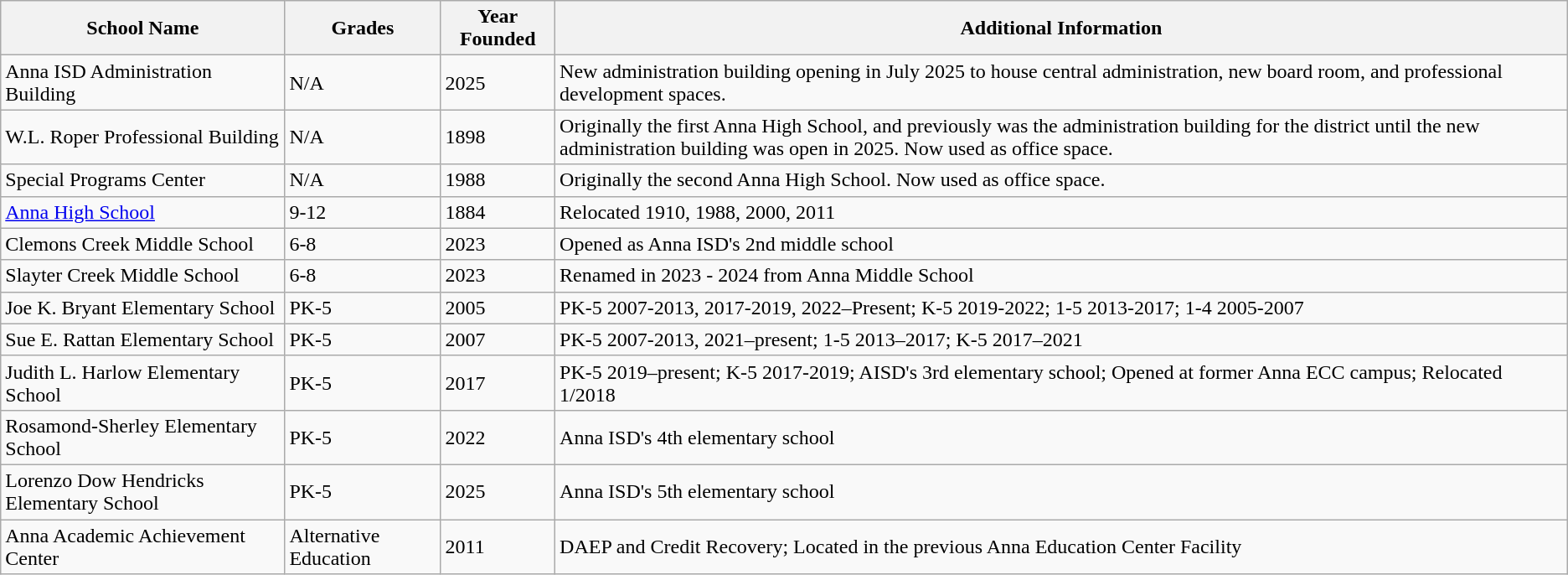<table class="wikitable sortable">
<tr>
<th>School Name</th>
<th>Grades</th>
<th>Year Founded</th>
<th>Additional Information</th>
</tr>
<tr>
<td>Anna ISD Administration Building</td>
<td>N/A</td>
<td>2025</td>
<td>New administration building opening in July 2025 to house central administration, new board room, and professional development spaces.</td>
</tr>
<tr>
<td>W.L. Roper Professional Building</td>
<td>N/A</td>
<td>1898</td>
<td>Originally the first Anna High School, and previously was the administration building for the district until the new administration building was open in 2025. Now used as office space.</td>
</tr>
<tr>
<td>Special Programs Center</td>
<td>N/A</td>
<td>1988</td>
<td>Originally the second Anna High School. Now used as office space.</td>
</tr>
<tr>
<td><a href='#'>Anna High School</a></td>
<td>9-12</td>
<td>1884</td>
<td>Relocated 1910, 1988, 2000, 2011</td>
</tr>
<tr>
<td>Clemons Creek Middle School</td>
<td>6-8</td>
<td>2023</td>
<td>Opened as Anna ISD's 2nd middle school</td>
</tr>
<tr>
<td>Slayter Creek Middle School</td>
<td>6-8</td>
<td>2023</td>
<td>Renamed in 2023 - 2024 from Anna Middle School</td>
</tr>
<tr>
<td>Joe K. Bryant Elementary School</td>
<td>PK-5</td>
<td>2005</td>
<td>PK-5 2007-2013, 2017-2019, 2022–Present; K-5 2019-2022; 1-5 2013-2017; 1-4 2005-2007</td>
</tr>
<tr>
<td>Sue E. Rattan Elementary School</td>
<td>PK-5</td>
<td>2007</td>
<td>PK-5 2007-2013, 2021–present; 1-5 2013–2017; K-5 2017–2021</td>
</tr>
<tr>
<td>Judith L. Harlow Elementary School</td>
<td>PK-5</td>
<td>2017</td>
<td>PK-5 2019–present; K-5 2017-2019; AISD's 3rd elementary school; Opened at former Anna ECC campus; Relocated 1/2018</td>
</tr>
<tr>
<td>Rosamond-Sherley Elementary School</td>
<td>PK-5</td>
<td>2022</td>
<td>Anna ISD's 4th elementary school</td>
</tr>
<tr>
<td>Lorenzo Dow Hendricks Elementary School</td>
<td>PK-5</td>
<td>2025</td>
<td>Anna ISD's 5th elementary school</td>
</tr>
<tr>
<td>Anna Academic Achievement Center</td>
<td>Alternative Education</td>
<td>2011</td>
<td>DAEP and Credit Recovery; Located in the previous Anna Education Center Facility</td>
</tr>
</table>
